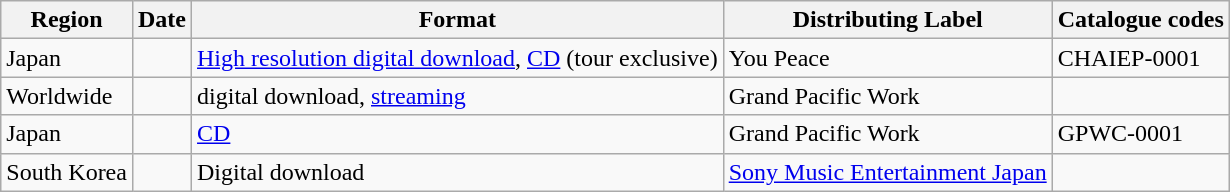<table class="wikitable">
<tr>
<th>Region</th>
<th>Date</th>
<th>Format</th>
<th>Distributing Label</th>
<th>Catalogue codes</th>
</tr>
<tr>
<td>Japan</td>
<td></td>
<td><a href='#'>High resolution digital download</a>, <a href='#'>CD</a> (tour exclusive)</td>
<td>You Peace</td>
<td>CHAIEP-0001</td>
</tr>
<tr>
<td>Worldwide</td>
<td></td>
<td>digital download, <a href='#'>streaming</a></td>
<td>Grand Pacific Work</td>
<td></td>
</tr>
<tr>
<td>Japan</td>
<td></td>
<td><a href='#'>CD</a></td>
<td>Grand Pacific Work</td>
<td>GPWC-0001</td>
</tr>
<tr>
<td>South Korea</td>
<td></td>
<td>Digital download</td>
<td><a href='#'>Sony Music Entertainment Japan</a></td>
<td></td>
</tr>
</table>
